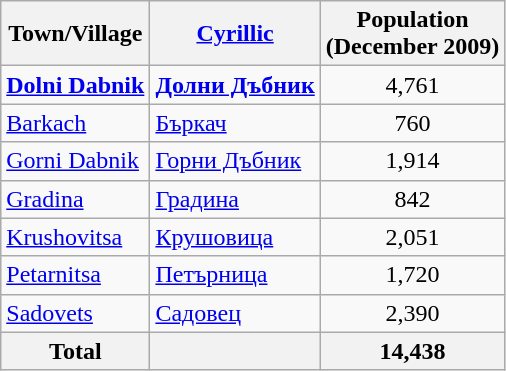<table class="wikitable sortable">
<tr>
<th>Town/Village</th>
<th><a href='#'>Cyrillic</a></th>
<th>Population<br>(December 2009)</th>
</tr>
<tr>
<td><strong><a href='#'>Dolni Dabnik</a></strong></td>
<td><strong><a href='#'>Долни Дъбник</a></strong></td>
<td align="center">4,761</td>
</tr>
<tr>
<td><a href='#'>Barkach</a></td>
<td><a href='#'>Бъркач</a></td>
<td align="center">760</td>
</tr>
<tr>
<td><a href='#'>Gorni Dabnik</a></td>
<td><a href='#'>Горни Дъбник</a></td>
<td align="center">1,914</td>
</tr>
<tr>
<td><a href='#'>Gradina</a></td>
<td><a href='#'>Градина</a></td>
<td align="center">842</td>
</tr>
<tr>
<td><a href='#'>Krushovitsa</a></td>
<td><a href='#'>Крушовица</a></td>
<td align="center">2,051</td>
</tr>
<tr>
<td><a href='#'>Petarnitsa</a></td>
<td><a href='#'>Петърница</a></td>
<td align="center">1,720</td>
</tr>
<tr>
<td><a href='#'>Sadovets</a></td>
<td><a href='#'>Садовец</a></td>
<td align="center">2,390</td>
</tr>
<tr>
<th>Total</th>
<th></th>
<th align="center">14,438</th>
</tr>
</table>
